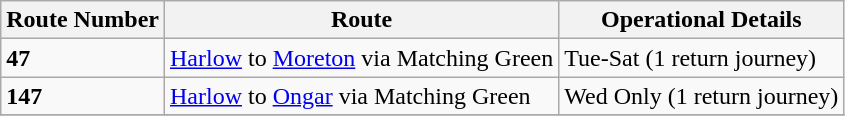<table class="wikitable">
<tr>
<th>Route Number</th>
<th>Route</th>
<th>Operational Details</th>
</tr>
<tr>
<td><strong>47</strong> </td>
<td><a href='#'>Harlow</a> to <a href='#'>Moreton</a> via Matching Green</td>
<td>Tue-Sat (1 return journey)</td>
</tr>
<tr>
<td><strong>147</strong> </td>
<td><a href='#'>Harlow</a> to <a href='#'>Ongar</a> via Matching Green</td>
<td>Wed Only (1 return journey)</td>
</tr>
<tr>
</tr>
</table>
